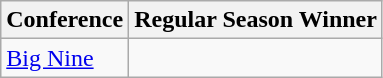<table class="wikitable">
<tr>
<th>Conference</th>
<th>Regular Season Winner</th>
</tr>
<tr>
<td><a href='#'>Big Nine</a></td>
<td></td>
</tr>
</table>
